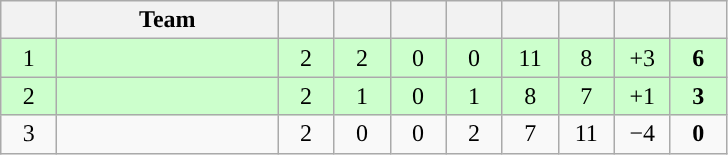<table class="wikitable" style="text-align: center;">
<tr>
<th width="30"></th>
<th width="140">Team</th>
<th width="30"></th>
<th width="30"></th>
<th width="30"></th>
<th width="30"></th>
<th width="30"></th>
<th width="30"></th>
<th width="30"></th>
<th width="30"></th>
</tr>
<tr align=center style="background:#ccffcc;">
<td>1</td>
<td style="text-align:left;"></td>
<td>2</td>
<td>2</td>
<td>0</td>
<td>0</td>
<td>11</td>
<td>8</td>
<td>+3</td>
<td><strong>6</strong></td>
</tr>
<tr align=center style="background:#ccffcc;">
<td>2</td>
<td style="text-align:left;"></td>
<td>2</td>
<td>1</td>
<td>0</td>
<td>1</td>
<td>8</td>
<td>7</td>
<td>+1</td>
<td><strong>3</strong></td>
</tr>
<tr align=center style="background:">
<td>3</td>
<td style="text-align:left;"></td>
<td>2</td>
<td>0</td>
<td>0</td>
<td>2</td>
<td>7</td>
<td>11</td>
<td>−4</td>
<td><strong>0</strong></td>
</tr>
</table>
